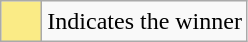<table class="wikitable">
<tr>
<td style="background:#FAEB86; height:20px; width:20px"></td>
<td>Indicates the winner</td>
</tr>
</table>
